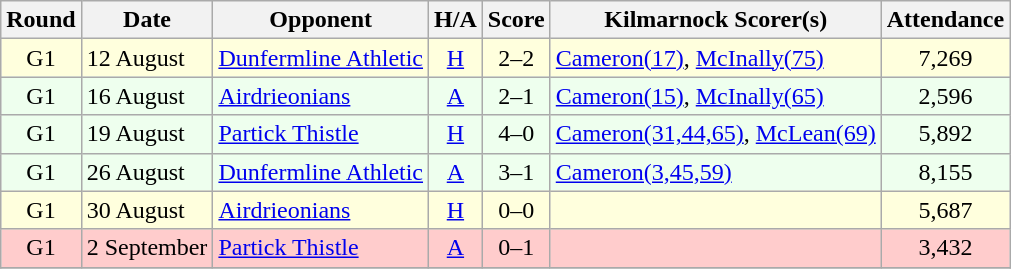<table class="wikitable" style="text-align:center">
<tr>
<th>Round</th>
<th>Date</th>
<th>Opponent</th>
<th>H/A</th>
<th>Score</th>
<th>Kilmarnock Scorer(s)</th>
<th>Attendance</th>
</tr>
<tr bgcolor=#FFFFDD>
<td>G1</td>
<td align=left>12 August</td>
<td align=left><a href='#'>Dunfermline Athletic</a></td>
<td><a href='#'>H</a></td>
<td>2–2</td>
<td align=left><a href='#'>Cameron(17)</a>, <a href='#'>McInally(75)</a></td>
<td>7,269</td>
</tr>
<tr bgcolor=#EEFFEE>
<td>G1</td>
<td align=left>16 August</td>
<td align=left><a href='#'>Airdrieonians</a></td>
<td><a href='#'>A</a></td>
<td>2–1</td>
<td align=left><a href='#'>Cameron(15)</a>, <a href='#'>McInally(65)</a></td>
<td>2,596</td>
</tr>
<tr bgcolor=#EEFFEE>
<td>G1</td>
<td align=left>19 August</td>
<td align=left><a href='#'>Partick Thistle</a></td>
<td><a href='#'>H</a></td>
<td>4–0</td>
<td align=left><a href='#'>Cameron(31,44,65)</a>, <a href='#'>McLean(69)</a></td>
<td>5,892</td>
</tr>
<tr bgcolor=#EEFFEE>
<td>G1</td>
<td align=left>26 August</td>
<td align=left><a href='#'>Dunfermline Athletic</a></td>
<td><a href='#'>A</a></td>
<td>3–1</td>
<td align=left><a href='#'>Cameron(3,45,59)</a></td>
<td>8,155</td>
</tr>
<tr bgcolor=#FFFFDD>
<td>G1</td>
<td align=left>30 August</td>
<td align=left><a href='#'>Airdrieonians</a></td>
<td><a href='#'>H</a></td>
<td>0–0</td>
<td align=left></td>
<td>5,687</td>
</tr>
<tr bgcolor=#FFCCCC>
<td>G1</td>
<td align=left>2 September</td>
<td align=left><a href='#'>Partick Thistle</a></td>
<td><a href='#'>A</a></td>
<td>0–1</td>
<td align=left></td>
<td>3,432</td>
</tr>
<tr>
</tr>
</table>
